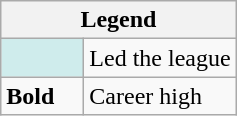<table class="wikitable">
<tr>
<th colspan="2">Legend</th>
</tr>
<tr>
<td style="background:#cfecec; width:3em;"></td>
<td>Led the league</td>
</tr>
<tr>
<td><strong>Bold</strong></td>
<td>Career high</td>
</tr>
</table>
